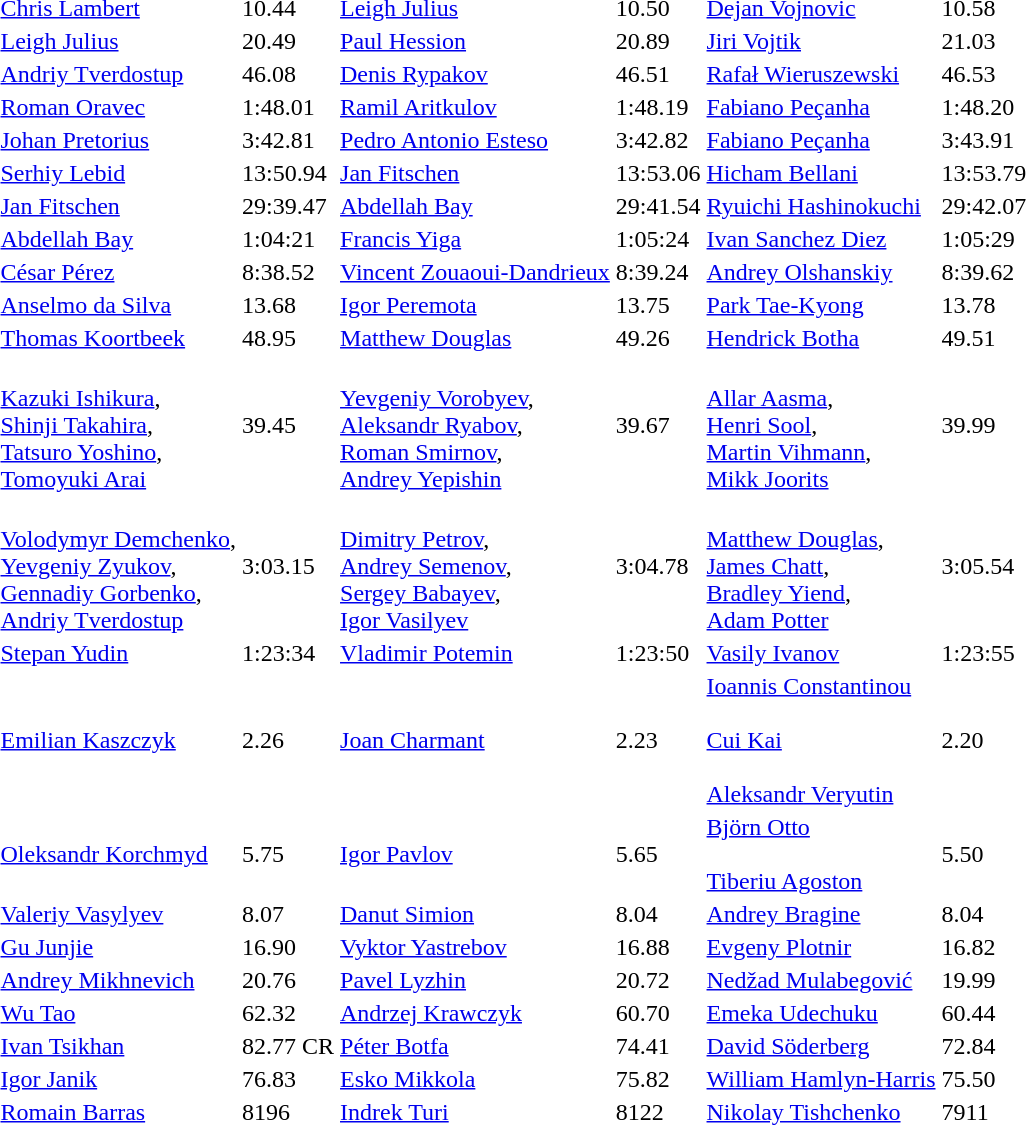<table>
<tr>
<td></td>
<td><a href='#'>Chris Lambert</a><br> </td>
<td>10.44</td>
<td><a href='#'>Leigh Julius</a><br> </td>
<td>10.50</td>
<td><a href='#'>Dejan Vojnovic</a><br> </td>
<td>10.58</td>
</tr>
<tr>
<td></td>
<td><a href='#'>Leigh Julius</a><br> </td>
<td>20.49</td>
<td><a href='#'>Paul Hession</a><br> </td>
<td>20.89</td>
<td><a href='#'>Jiri Vojtik</a><br> </td>
<td>21.03</td>
</tr>
<tr>
<td></td>
<td><a href='#'>Andriy Tverdostup</a><br> </td>
<td>46.08</td>
<td><a href='#'>Denis Rypakov</a><br> </td>
<td>46.51</td>
<td><a href='#'>Rafał Wieruszewski</a><br> </td>
<td>46.53</td>
</tr>
<tr>
<td></td>
<td><a href='#'>Roman Oravec</a><br> </td>
<td>1:48.01</td>
<td><a href='#'>Ramil Aritkulov</a><br> </td>
<td>1:48.19</td>
<td><a href='#'>Fabiano Peçanha</a><br> </td>
<td>1:48.20</td>
</tr>
<tr>
<td></td>
<td><a href='#'>Johan Pretorius</a><br> </td>
<td>3:42.81</td>
<td><a href='#'>Pedro Antonio Esteso</a><br> </td>
<td>3:42.82</td>
<td><a href='#'>Fabiano Peçanha</a><br> </td>
<td>3:43.91</td>
</tr>
<tr>
<td></td>
<td><a href='#'>Serhiy Lebid</a><br> </td>
<td>13:50.94</td>
<td><a href='#'>Jan Fitschen</a><br> </td>
<td>13:53.06</td>
<td><a href='#'>Hicham Bellani</a><br> </td>
<td>13:53.79</td>
</tr>
<tr>
<td></td>
<td><a href='#'>Jan Fitschen</a><br> </td>
<td>29:39.47</td>
<td><a href='#'>Abdellah Bay</a><br> </td>
<td>29:41.54</td>
<td><a href='#'>Ryuichi Hashinokuchi</a><br> </td>
<td>29:42.07</td>
</tr>
<tr>
<td></td>
<td><a href='#'>Abdellah Bay</a><br> </td>
<td>1:04:21</td>
<td><a href='#'>Francis Yiga</a><br> </td>
<td>1:05:24</td>
<td><a href='#'>Ivan Sanchez Diez</a><br> </td>
<td>1:05:29</td>
</tr>
<tr>
<td></td>
<td><a href='#'>César Pérez</a><br> </td>
<td>8:38.52</td>
<td><a href='#'>Vincent Zouaoui-Dandrieux</a><br> </td>
<td>8:39.24</td>
<td><a href='#'>Andrey Olshanskiy</a><br> </td>
<td>8:39.62</td>
</tr>
<tr>
<td></td>
<td><a href='#'>Anselmo da Silva</a><br> </td>
<td>13.68</td>
<td><a href='#'>Igor Peremota</a><br> </td>
<td>13.75</td>
<td><a href='#'>Park Tae-Kyong</a><br> </td>
<td>13.78</td>
</tr>
<tr>
<td></td>
<td><a href='#'>Thomas Koortbeek</a><br> </td>
<td>48.95</td>
<td><a href='#'>Matthew Douglas</a><br> </td>
<td>49.26</td>
<td><a href='#'>Hendrick Botha</a><br> </td>
<td>49.51</td>
</tr>
<tr>
<td></td>
<td><br><a href='#'>Kazuki Ishikura</a>,<br><a href='#'>Shinji Takahira</a>,<br><a href='#'>Tatsuro Yoshino</a>,<br><a href='#'>Tomoyuki Arai</a></td>
<td>39.45</td>
<td><br><a href='#'>Yevgeniy Vorobyev</a>,<br><a href='#'>Aleksandr Ryabov</a>,<br><a href='#'>Roman Smirnov</a>,<br><a href='#'>Andrey Yepishin</a></td>
<td>39.67</td>
<td><br><a href='#'>Allar Aasma</a>,<br><a href='#'>Henri Sool</a>,<br><a href='#'>Martin Vihmann</a>,<br><a href='#'>Mikk Joorits</a></td>
<td>39.99</td>
</tr>
<tr>
<td></td>
<td><br><a href='#'>Volodymyr Demchenko</a>,<br><a href='#'>Yevgeniy Zyukov</a>,<br><a href='#'>Gennadiy Gorbenko</a>,<br><a href='#'>Andriy Tverdostup</a></td>
<td>3:03.15</td>
<td><br><a href='#'>Dimitry Petrov</a>,<br><a href='#'>Andrey Semenov</a>,<br><a href='#'>Sergey Babayev</a>,<br><a href='#'>Igor Vasilyev</a></td>
<td>3:04.78</td>
<td><br><a href='#'>Matthew Douglas</a>,<br><a href='#'>James Chatt</a>,<br><a href='#'>Bradley Yiend</a>,<br><a href='#'>Adam Potter</a></td>
<td>3:05.54</td>
</tr>
<tr>
<td></td>
<td><a href='#'>Stepan Yudin</a><br> </td>
<td>1:23:34</td>
<td><a href='#'>Vladimir Potemin</a><br> </td>
<td>1:23:50</td>
<td><a href='#'>Vasily Ivanov</a><br> </td>
<td>1:23:55</td>
</tr>
<tr>
<td></td>
<td><a href='#'>Emilian Kaszczyk</a><br> </td>
<td>2.26</td>
<td><a href='#'>Joan Charmant</a><br> </td>
<td>2.23</td>
<td><a href='#'>Ioannis Constantinou</a><br> <br><a href='#'>Cui Kai</a><br> <br><a href='#'>Aleksandr Veryutin</a><br> </td>
<td>2.20</td>
</tr>
<tr>
<td></td>
<td><a href='#'>Oleksandr Korchmyd</a><br> </td>
<td>5.75</td>
<td><a href='#'>Igor Pavlov</a><br> </td>
<td>5.65</td>
<td><a href='#'>Björn Otto</a><br> <br><a href='#'>Tiberiu Agoston</a><br> </td>
<td>5.50</td>
</tr>
<tr>
<td></td>
<td><a href='#'>Valeriy Vasylyev</a><br> </td>
<td>8.07</td>
<td><a href='#'>Danut Simion</a><br> </td>
<td>8.04</td>
<td><a href='#'>Andrey Bragine</a><br> </td>
<td>8.04</td>
</tr>
<tr>
<td></td>
<td><a href='#'>Gu Junjie</a><br> </td>
<td>16.90</td>
<td><a href='#'>Vyktor Yastrebov</a><br> </td>
<td>16.88</td>
<td><a href='#'>Evgeny Plotnir</a><br> </td>
<td>16.82</td>
</tr>
<tr>
<td></td>
<td><a href='#'>Andrey Mikhnevich</a><br> </td>
<td>20.76</td>
<td><a href='#'>Pavel Lyzhin</a><br> </td>
<td>20.72</td>
<td><a href='#'>Nedžad Mulabegović</a><br> </td>
<td>19.99</td>
</tr>
<tr>
<td></td>
<td><a href='#'>Wu Tao</a><br> </td>
<td>62.32</td>
<td><a href='#'>Andrzej Krawczyk</a><br> </td>
<td>60.70</td>
<td><a href='#'>Emeka Udechuku</a><br> </td>
<td>60.44</td>
</tr>
<tr>
<td></td>
<td><a href='#'>Ivan Tsikhan</a><br> </td>
<td>82.77 CR</td>
<td><a href='#'>Péter Botfa</a><br> </td>
<td>74.41</td>
<td><a href='#'>David Söderberg</a><br> </td>
<td>72.84</td>
</tr>
<tr>
<td></td>
<td><a href='#'>Igor Janik</a><br> </td>
<td>76.83</td>
<td><a href='#'>Esko Mikkola</a><br> </td>
<td>75.82</td>
<td><a href='#'>William Hamlyn-Harris</a><br> </td>
<td>75.50</td>
</tr>
<tr>
<td></td>
<td><a href='#'>Romain Barras</a><br> </td>
<td>8196</td>
<td><a href='#'>Indrek Turi</a><br> </td>
<td>8122</td>
<td><a href='#'>Nikolay Tishchenko</a><br> </td>
<td>7911</td>
</tr>
</table>
